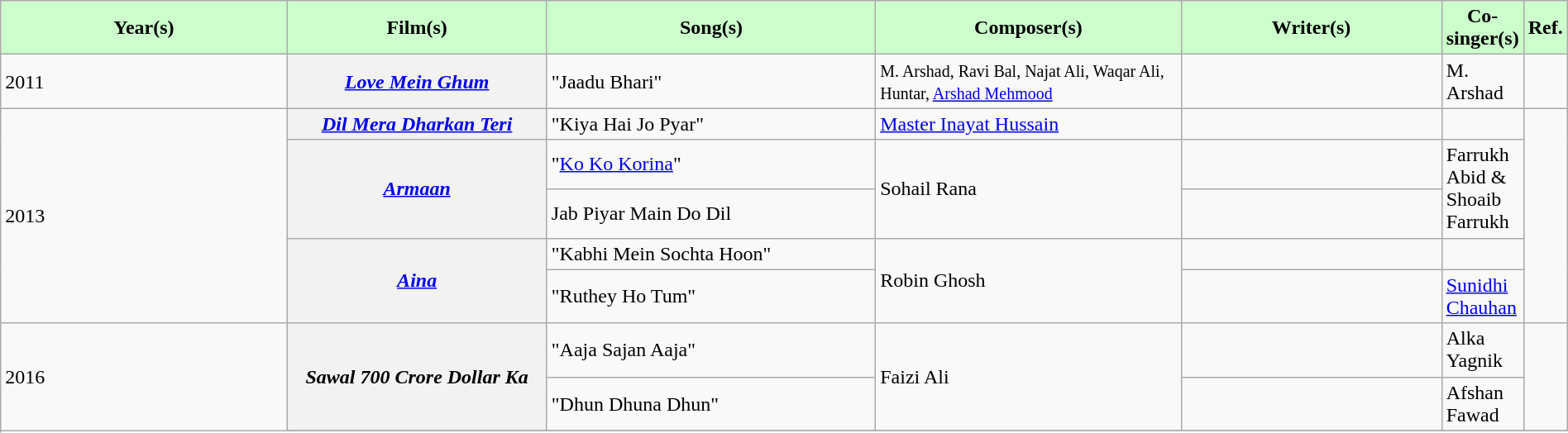<table class="wikitable plainrowheaders" style="width:100%;" textcolor:#000;">
<tr style="background:#cfc; text-align:center;">
<td scope="col" style="width:20%;"><strong>Year(s)</strong></td>
<td scope="col" style="width:18%;"><strong>Film(s)</strong></td>
<td scope="col" style="width:23%;"><strong>Song(s)</strong></td>
<td scope="col" style="width:21%;"><strong>Composer(s)</strong></td>
<td scope="col" style="width:21%;"><strong>Writer(s)</strong></td>
<td scope="col" style="width:21%;"><strong>Co-singer(s)</strong></td>
<td scope="col" style="width:1%;"><strong>Ref.</strong></td>
</tr>
<tr>
<td>2011</td>
<th scope="row"><em><a href='#'>Love Mein Ghum</a></em></th>
<td>"Jaadu Bhari"</td>
<td><small>M. Arshad, Ravi Bal, Najat Ali, Waqar Ali, Huntar, <a href='#'>Arshad Mehmood</a></small></td>
<td></td>
<td>M. Arshad</td>
<td></td>
</tr>
<tr>
<td rowspan="5">2013</td>
<th scope="row"><em><a href='#'>Dil Mera Dharkan Teri</a></em></th>
<td>"Kiya Hai Jo Pyar"</td>
<td><a href='#'>Master Inayat Hussain</a></td>
<td></td>
<td></td>
</tr>
<tr>
<th scope="row" rowspan="2"><em><a href='#'>Armaan</a></em></th>
<td>"<a href='#'>Ko Ko Korina</a>"</td>
<td rowspan=2>Sohail Rana</td>
<td></td>
<td rowspan=2>Farrukh Abid & Shoaib Farrukh</td>
</tr>
<tr>
<td>Jab Piyar Main Do Dil</td>
<td></td>
</tr>
<tr>
<th scope="row" rowspan="2"><em><a href='#'>Aina</a></em></th>
<td>"Kabhi Mein Sochta Hoon"</td>
<td rowspan="2">Robin Ghosh</td>
<td></td>
<td></td>
</tr>
<tr>
<td>"Ruthey Ho Tum"</td>
<td></td>
<td><a href='#'>Sunidhi Chauhan</a></td>
</tr>
<tr>
<td rowspan="3">2016</td>
<th scope="row" rowspan="2"><em>Sawal 700 Crore Dollar Ka</em></th>
<td>"Aaja Sajan Aaja"</td>
<td rowspan=2>Faizi Ali</td>
<td></td>
<td>Alka Yagnik</td>
<td rowspan=2></td>
</tr>
<tr>
<td>"Dhun Dhuna Dhun"</td>
<td></td>
<td>Afshan Fawad</td>
</tr>
<tr>
</tr>
</table>
